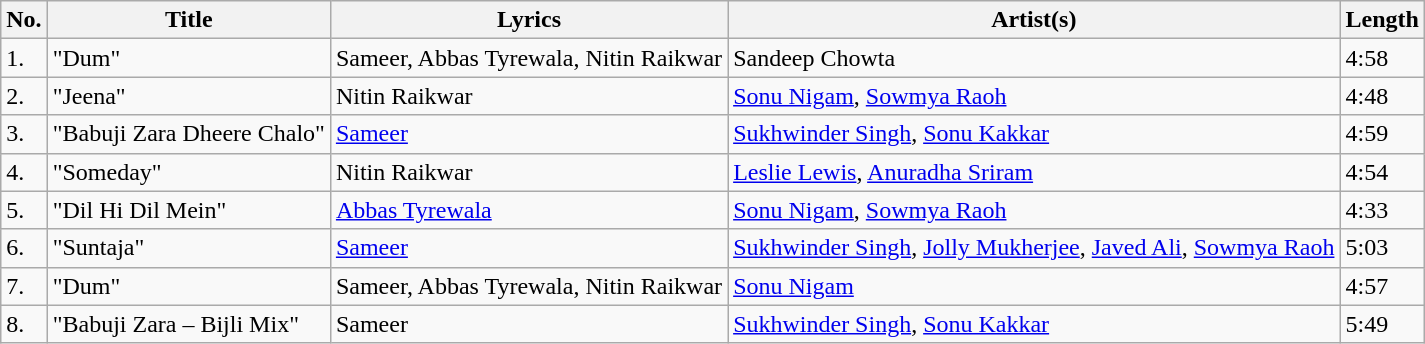<table class="wikitable">
<tr>
<th>No.</th>
<th>Title</th>
<th>Lyrics</th>
<th>Artist(s)</th>
<th>Length</th>
</tr>
<tr>
<td>1.</td>
<td>"Dum"</td>
<td>Sameer, Abbas Tyrewala, Nitin Raikwar</td>
<td>Sandeep Chowta</td>
<td>4:58</td>
</tr>
<tr>
<td>2.</td>
<td>"Jeena"</td>
<td>Nitin Raikwar</td>
<td><a href='#'>Sonu Nigam</a>, <a href='#'>Sowmya Raoh</a></td>
<td>4:48</td>
</tr>
<tr>
<td>3.</td>
<td>"Babuji Zara Dheere Chalo"</td>
<td><a href='#'>Sameer</a></td>
<td><a href='#'>Sukhwinder Singh</a>, <a href='#'>Sonu Kakkar</a></td>
<td>4:59</td>
</tr>
<tr>
<td>4.</td>
<td>"Someday"</td>
<td>Nitin Raikwar</td>
<td><a href='#'>Leslie Lewis</a>, <a href='#'>Anuradha Sriram</a></td>
<td>4:54</td>
</tr>
<tr>
<td>5.</td>
<td>"Dil Hi Dil Mein"</td>
<td><a href='#'>Abbas Tyrewala</a></td>
<td><a href='#'>Sonu Nigam</a>, <a href='#'>Sowmya Raoh</a></td>
<td>4:33</td>
</tr>
<tr>
<td>6.</td>
<td>"Suntaja"</td>
<td><a href='#'>Sameer</a></td>
<td><a href='#'>Sukhwinder Singh</a>, <a href='#'>Jolly Mukherjee</a>, <a href='#'>Javed Ali</a>, <a href='#'>Sowmya Raoh</a></td>
<td>5:03</td>
</tr>
<tr>
<td>7.</td>
<td>"Dum"</td>
<td>Sameer, Abbas Tyrewala, Nitin Raikwar</td>
<td><a href='#'>Sonu Nigam</a></td>
<td>4:57</td>
</tr>
<tr>
<td>8.</td>
<td>"Babuji Zara – Bijli Mix"</td>
<td>Sameer</td>
<td><a href='#'>Sukhwinder Singh</a>, <a href='#'>Sonu Kakkar</a></td>
<td>5:49</td>
</tr>
</table>
